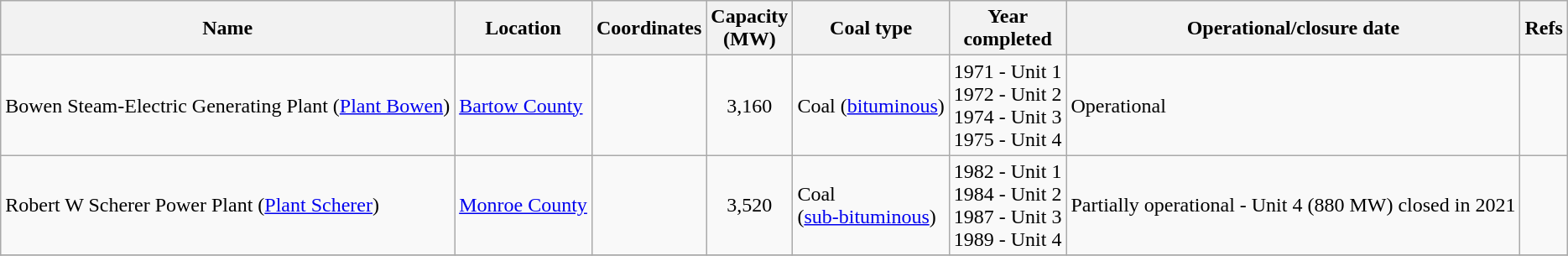<table class="wikitable sortable">
<tr>
<th>Name</th>
<th>Location</th>
<th>Coordinates</th>
<th>Capacity<br>(MW)</th>
<th>Coal type</th>
<th>Year<br>completed</th>
<th>Operational/closure date</th>
<th>Refs</th>
</tr>
<tr>
<td>Bowen Steam-Electric Generating Plant (<a href='#'>Plant Bowen</a>)</td>
<td><a href='#'>Bartow County</a></td>
<td></td>
<td align="center">3,160</td>
<td>Coal (<a href='#'>bituminous</a>)</td>
<td align="center">1971 - Unit 1<br>1972 - Unit 2<br>1974 - Unit 3<br>1975 - Unit 4</td>
<td>Operational</td>
<td></td>
</tr>
<tr>
<td>Robert W Scherer Power Plant (<a href='#'>Plant Scherer</a>)</td>
<td><a href='#'>Monroe County</a></td>
<td></td>
<td align="center">3,520</td>
<td>Coal<br>(<a href='#'>sub-bituminous</a>)</td>
<td align="center">1982 - Unit 1<br>1984 - Unit 2<br>1987 - Unit 3<br>1989 - Unit 4</td>
<td>Partially operational - Unit 4 (880 MW) closed in 2021</td>
<td></td>
</tr>
<tr>
</tr>
</table>
